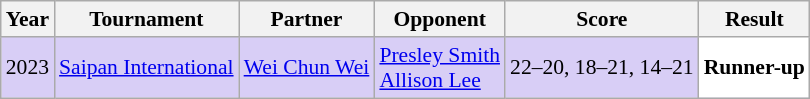<table class="sortable wikitable" style="font-size: 90%;">
<tr>
<th>Year</th>
<th>Tournament</th>
<th>Partner</th>
<th>Opponent</th>
<th>Score</th>
<th>Result</th>
</tr>
<tr style="background:#D8CEF6">
<td align="center">2023</td>
<td align="left"><a href='#'>Saipan International</a></td>
<td align="left"> <a href='#'>Wei Chun Wei</a></td>
<td align="left"> <a href='#'>Presley Smith</a><br> <a href='#'>Allison Lee</a></td>
<td align="left">22–20, 18–21, 14–21</td>
<td style="text-align:left; background:white"> <strong>Runner-up</strong></td>
</tr>
</table>
